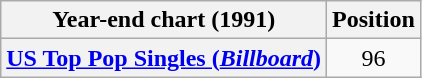<table class="wikitable sortable plainrowheaders" style="text-align:center">
<tr>
<th>Year-end chart (1991)</th>
<th>Position</th>
</tr>
<tr>
<th scope="row"><a href='#'>US Top Pop Singles (<em>Billboard</em>)</a></th>
<td style="text-align:center;">96</td>
</tr>
</table>
